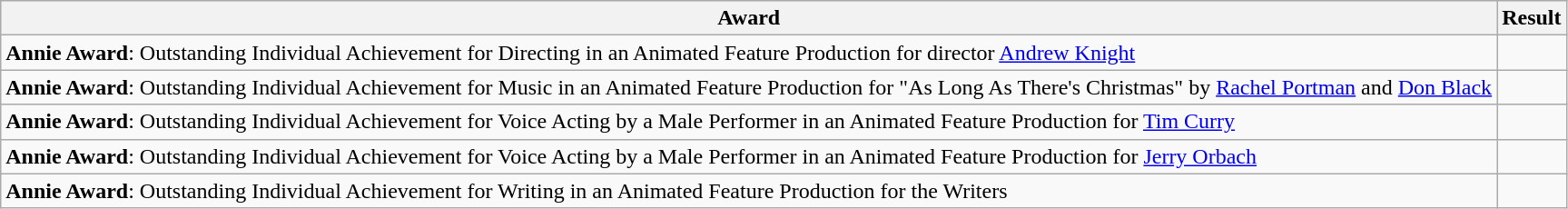<table class="wikitable">
<tr>
<th>Award</th>
<th>Result</th>
</tr>
<tr>
<td><strong>Annie Award</strong>: Outstanding Individual Achievement for Directing in an Animated Feature Production for director <a href='#'>Andrew Knight</a></td>
<td></td>
</tr>
<tr>
<td><strong>Annie Award</strong>: Outstanding Individual Achievement for Music in an Animated Feature Production for "As Long As There's Christmas" by <a href='#'>Rachel Portman</a> and <a href='#'>Don Black</a></td>
<td></td>
</tr>
<tr>
<td><strong>Annie Award</strong>: Outstanding Individual Achievement for Voice Acting by a Male Performer in an Animated Feature Production for <a href='#'>Tim Curry</a></td>
<td></td>
</tr>
<tr>
<td><strong>Annie Award</strong>: Outstanding Individual Achievement for Voice Acting by a Male Performer in an Animated Feature Production for <a href='#'>Jerry Orbach</a></td>
<td></td>
</tr>
<tr>
<td><strong>Annie Award</strong>: Outstanding Individual Achievement for Writing in an Animated Feature Production for the Writers</td>
<td></td>
</tr>
</table>
